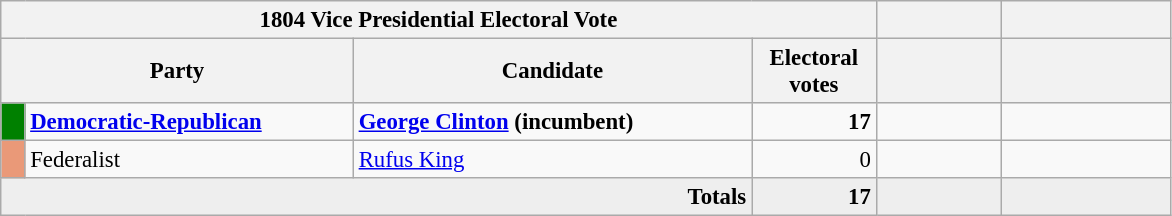<table class="wikitable" style="font-size: 95%;">
<tr>
<th colspan="4">1804 Vice Presidential Electoral Vote</th>
<th></th>
<th></th>
</tr>
<tr>
<th colspan="2" style="width: 15em">Party</th>
<th style="width: 17em">Candidate</th>
<th style="width: 5em">Electoral votes</th>
<th style="width: 5em"></th>
<th style="width: 7em"></th>
</tr>
<tr>
<th style="background-color:#008000; width: 3px"></th>
<td style="width: 130px"><strong><a href='#'>Democratic-Republican</a></strong></td>
<td><strong><a href='#'>George Clinton</a> (incumbent)</strong></td>
<td align="right"><strong>17</strong></td>
<td align="right"></td>
<td align="right"></td>
</tr>
<tr>
<th style="background-color:#EA9978; width: 3px"></th>
<td style="width: 130px">Federalist</td>
<td><a href='#'>Rufus King</a></td>
<td align="right">0</td>
<td align="right"></td>
<td align="right"></td>
</tr>
<tr bgcolor="#EEEEEE">
<td colspan="3" align="right"><strong>Totals</strong></td>
<td align="right"><strong>17</strong></td>
<td align="right"></td>
<td align="right"></td>
</tr>
</table>
